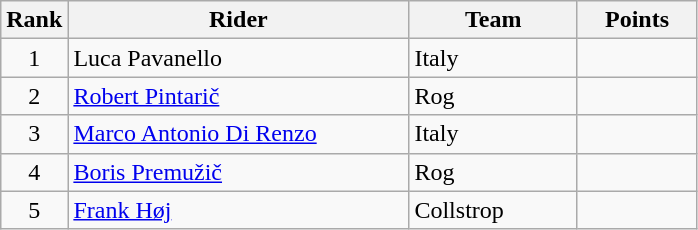<table class="wikitable">
<tr>
<th>Rank</th>
<th>Rider</th>
<th>Team</th>
<th>Points</th>
</tr>
<tr>
<td align=center>1</td>
<td width=220> Luca Pavanello </td>
<td width=105>Italy</td>
<td width=72 align=right></td>
</tr>
<tr>
<td align=center>2</td>
<td> <a href='#'>Robert Pintarič</a></td>
<td>Rog</td>
<td align=right></td>
</tr>
<tr>
<td align=center>3</td>
<td> <a href='#'>Marco Antonio Di Renzo</a> </td>
<td>Italy</td>
<td align=right></td>
</tr>
<tr>
<td align=center>4</td>
<td> <a href='#'>Boris Premužič</a></td>
<td>Rog</td>
<td align=right></td>
</tr>
<tr>
<td align=center>5</td>
<td> <a href='#'>Frank Høj</a> </td>
<td>Collstrop</td>
<td align=right></td>
</tr>
</table>
